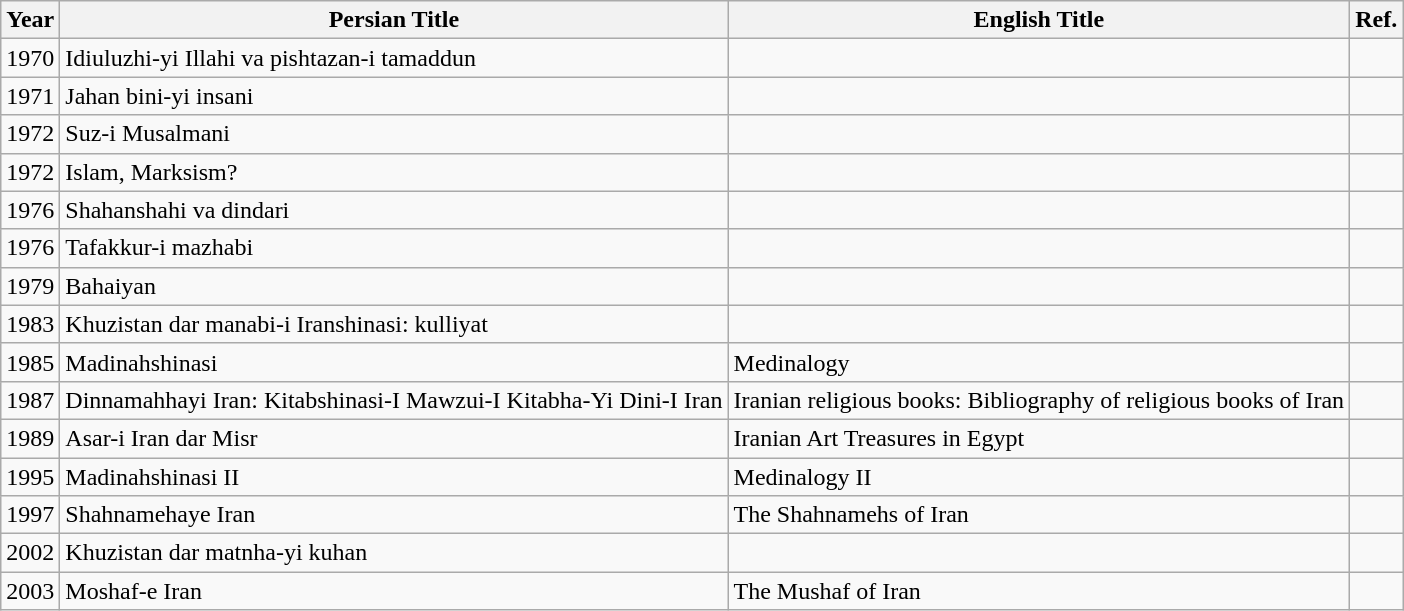<table class="wikitable">
<tr>
<th>Year</th>
<th>Persian Title</th>
<th>English Title</th>
<th>Ref.</th>
</tr>
<tr>
<td>1970</td>
<td>Idiuluzhi-yi Illahi va pishtazan-i tamaddun</td>
<td></td>
<td></td>
</tr>
<tr>
<td>1971</td>
<td>Jahan bini-yi insani</td>
<td></td>
<td></td>
</tr>
<tr>
<td>1972</td>
<td>Suz-i Musalmani</td>
<td></td>
<td></td>
</tr>
<tr>
<td>1972</td>
<td>Islam, Marksism?</td>
<td></td>
<td></td>
</tr>
<tr>
<td>1976</td>
<td>Shahanshahi va dindari</td>
<td></td>
<td></td>
</tr>
<tr>
<td>1976</td>
<td>Tafakkur-i mazhabi</td>
<td></td>
<td></td>
</tr>
<tr>
<td>1979</td>
<td>Bahaiyan</td>
<td></td>
<td></td>
</tr>
<tr>
<td>1983</td>
<td>Khuzistan dar manabi-i Iranshinasi: kulliyat</td>
<td></td>
<td></td>
</tr>
<tr>
<td>1985</td>
<td>Madinahshinasi</td>
<td>Medinalogy</td>
<td></td>
</tr>
<tr>
<td>1987</td>
<td>Dinnamahhayi Iran: Kitabshinasi-I Mawzui-I Kitabha-Yi Dini-I Iran</td>
<td>Iranian religious books: Bibliography of religious books of Iran</td>
<td></td>
</tr>
<tr>
<td>1989</td>
<td>Asar-i Iran dar Misr</td>
<td>Iranian Art Treasures in Egypt</td>
<td></td>
</tr>
<tr>
<td>1995</td>
<td>Madinahshinasi II</td>
<td>Medinalogy II</td>
<td></td>
</tr>
<tr>
<td>1997</td>
<td>Shahnamehaye Iran</td>
<td>The Shahnamehs of Iran</td>
<td></td>
</tr>
<tr>
<td>2002</td>
<td>Khuzistan dar matnha-yi kuhan</td>
<td></td>
<td></td>
</tr>
<tr>
<td>2003</td>
<td>Moshaf-e Iran</td>
<td>The Mushaf of Iran</td>
<td></td>
</tr>
</table>
